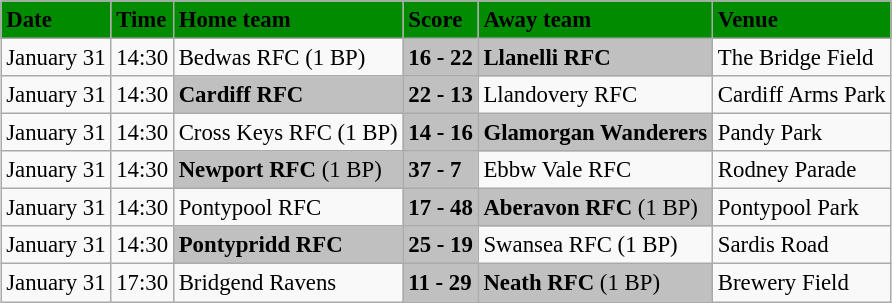<table class="wikitable" style="margin:0.5em auto; font-size:95%">
<tr bgcolor="#008B00">
<td><strong>Date</strong></td>
<td><strong>Time</strong></td>
<td><strong>Home team</strong></td>
<td><strong>Score</strong></td>
<td><strong>Away team</strong></td>
<td><strong>Venue</strong></td>
</tr>
<tr>
<td>January 31</td>
<td>14:30</td>
<td>Bedwas RFC (1 BP)</td>
<td bgcolor="silver"><strong>16 - 22</strong></td>
<td bgcolor="silver"><strong>Llanelli RFC</strong></td>
<td>The Bridge Field</td>
</tr>
<tr>
<td>January 31</td>
<td>14:30</td>
<td bgcolor="silver"><strong>Cardiff RFC</strong></td>
<td bgcolor="silver"><strong>22 - 13</strong></td>
<td>Llandovery RFC</td>
<td>Cardiff Arms Park</td>
</tr>
<tr>
<td>January 31</td>
<td>14:30</td>
<td>Cross Keys RFC (1 BP)</td>
<td bgcolor="silver"><strong>14 - 16</strong></td>
<td bgcolor="silver"><strong>Glamorgan Wanderers</strong></td>
<td>Pandy Park</td>
</tr>
<tr>
<td>January 31</td>
<td>14:30</td>
<td bgcolor="silver"><strong>Newport RFC</strong> (1 BP)</td>
<td bgcolor="silver"><strong>37 - 7</strong></td>
<td>Ebbw Vale RFC</td>
<td>Rodney Parade</td>
</tr>
<tr>
<td>January 31</td>
<td>14:30</td>
<td>Pontypool RFC</td>
<td bgcolor="silver"><strong>17 - 48</strong></td>
<td bgcolor="silver"><strong>Aberavon RFC</strong> (1 BP)</td>
<td>Pontypool Park</td>
</tr>
<tr>
<td>January 31</td>
<td>14:30</td>
<td bgcolor="silver"><strong>Pontypridd RFC</strong></td>
<td bgcolor="silver"><strong>25 - 19</strong></td>
<td>Swansea RFC (1 BP)</td>
<td>Sardis Road</td>
</tr>
<tr>
<td>January 31</td>
<td>17:30</td>
<td>Bridgend Ravens</td>
<td bgcolor="silver"><strong>11 - 29</strong></td>
<td bgcolor="silver"><strong>Neath RFC</strong> (1 BP)</td>
<td>Brewery Field</td>
</tr>
</table>
